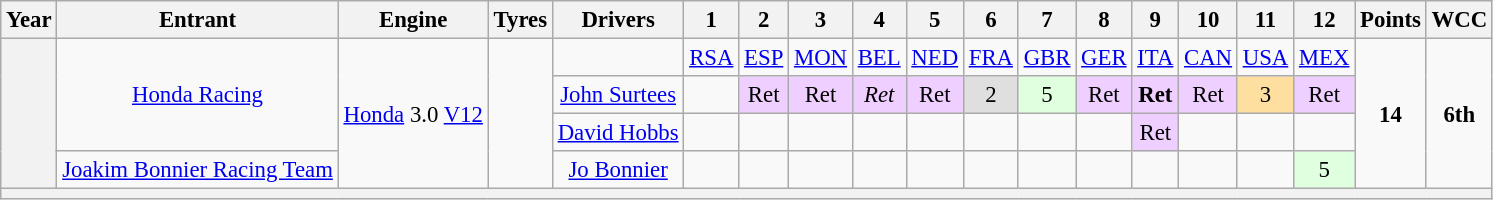<table class="wikitable" style="text-align:center; font-size:95%">
<tr>
<th>Year</th>
<th>Entrant</th>
<th>Engine</th>
<th>Tyres</th>
<th>Drivers</th>
<th>1</th>
<th>2</th>
<th>3</th>
<th>4</th>
<th>5</th>
<th>6</th>
<th>7</th>
<th>8</th>
<th>9</th>
<th>10</th>
<th>11</th>
<th>12</th>
<th>Points</th>
<th>WCC</th>
</tr>
<tr>
<th rowspan="4"></th>
<td rowspan="3"><a href='#'>Honda Racing</a></td>
<td rowspan="4"><a href='#'>Honda</a> 3.0 <a href='#'>V12</a></td>
<td rowspan="4"></td>
<td></td>
<td><a href='#'>RSA</a></td>
<td><a href='#'>ESP</a></td>
<td><a href='#'>MON</a></td>
<td><a href='#'>BEL</a></td>
<td><a href='#'>NED</a></td>
<td><a href='#'>FRA</a></td>
<td><a href='#'>GBR</a></td>
<td><a href='#'>GER</a></td>
<td><a href='#'>ITA</a></td>
<td><a href='#'>CAN</a></td>
<td><a href='#'>USA</a></td>
<td><a href='#'>MEX</a></td>
<td rowspan="4"><strong>14</strong></td>
<td rowspan="4"><strong>6th</strong></td>
</tr>
<tr>
<td><a href='#'>John Surtees</a></td>
<td></td>
<td style="background:#efcfff;">Ret</td>
<td style="background:#efcfff;">Ret</td>
<td style="background:#efcfff;"><em>Ret</em></td>
<td style="background:#efcfff;">Ret</td>
<td style="background:#dfdfdf;">2</td>
<td style="background:#dfffdf;">5</td>
<td style="background:#efcfff;">Ret</td>
<td style="background:#efcfff;"><strong>Ret</strong></td>
<td style="background:#efcfff;">Ret</td>
<td style="background:#ffdf9f;">3</td>
<td style="background:#efcfff;">Ret</td>
</tr>
<tr>
<td><a href='#'>David Hobbs</a></td>
<td></td>
<td></td>
<td></td>
<td></td>
<td></td>
<td></td>
<td></td>
<td></td>
<td style="background:#efcfff;">Ret</td>
<td></td>
<td></td>
<td></td>
</tr>
<tr>
<td><a href='#'>Joakim Bonnier Racing Team</a></td>
<td><a href='#'>Jo Bonnier</a></td>
<td></td>
<td></td>
<td></td>
<td></td>
<td></td>
<td></td>
<td></td>
<td></td>
<td></td>
<td></td>
<td></td>
<td style="background:#dfffdf;">5</td>
</tr>
<tr>
<th colspan="19"></th>
</tr>
</table>
